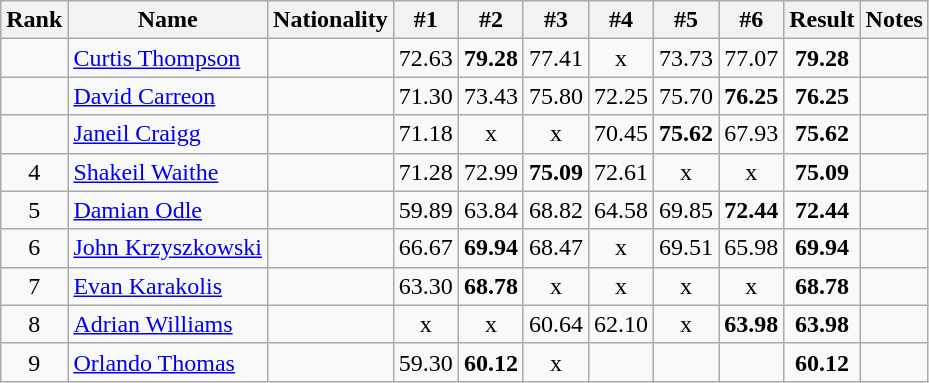<table class="wikitable sortable" style="text-align:center">
<tr>
<th>Rank</th>
<th>Name</th>
<th>Nationality</th>
<th>#1</th>
<th>#2</th>
<th>#3</th>
<th>#4</th>
<th>#5</th>
<th>#6</th>
<th>Result</th>
<th>Notes</th>
</tr>
<tr>
<td></td>
<td align=left><a href='#'>Curtis Thompson</a></td>
<td align=left></td>
<td>72.63</td>
<td><strong>79.28</strong></td>
<td>77.41</td>
<td>x</td>
<td>73.73</td>
<td>77.07</td>
<td><strong>79.28</strong></td>
<td></td>
</tr>
<tr>
<td></td>
<td align=left><a href='#'>David Carreon</a></td>
<td align=left></td>
<td>71.30</td>
<td>73.43</td>
<td>75.80</td>
<td>72.25</td>
<td>75.70</td>
<td><strong>76.25</strong></td>
<td><strong>76.25</strong></td>
<td></td>
</tr>
<tr>
<td></td>
<td align=left><a href='#'>Janeil Craigg</a></td>
<td align=left></td>
<td>71.18</td>
<td>x</td>
<td>x</td>
<td>70.45</td>
<td><strong>75.62</strong></td>
<td>67.93</td>
<td><strong>75.62</strong></td>
<td></td>
</tr>
<tr>
<td>4</td>
<td align=left><a href='#'>Shakeil Waithe</a></td>
<td align=left></td>
<td>71.28</td>
<td>72.99</td>
<td><strong>75.09</strong></td>
<td>72.61</td>
<td>x</td>
<td>x</td>
<td><strong>75.09</strong></td>
<td></td>
</tr>
<tr>
<td>5</td>
<td align=left><a href='#'>Damian Odle</a></td>
<td align=left></td>
<td>59.89</td>
<td>63.84</td>
<td>68.82</td>
<td>64.58</td>
<td>69.85</td>
<td><strong>72.44</strong></td>
<td><strong>72.44</strong></td>
<td></td>
</tr>
<tr>
<td>6</td>
<td align=left><a href='#'>John Krzyszkowski</a></td>
<td align=left></td>
<td>66.67</td>
<td><strong>69.94</strong></td>
<td>68.47</td>
<td>x</td>
<td>69.51</td>
<td>65.98</td>
<td><strong>69.94</strong></td>
<td></td>
</tr>
<tr>
<td>7</td>
<td align=left><a href='#'>Evan Karakolis</a></td>
<td align=left></td>
<td>63.30</td>
<td><strong>68.78</strong></td>
<td>x</td>
<td>x</td>
<td>x</td>
<td>x</td>
<td><strong>68.78</strong></td>
<td></td>
</tr>
<tr>
<td>8</td>
<td align=left><a href='#'>Adrian Williams</a></td>
<td align=left></td>
<td>x</td>
<td>x</td>
<td>60.64</td>
<td>62.10</td>
<td>x</td>
<td><strong>63.98</strong></td>
<td><strong>63.98</strong></td>
<td></td>
</tr>
<tr>
<td>9</td>
<td align=left><a href='#'>Orlando Thomas</a></td>
<td align=left></td>
<td>59.30</td>
<td><strong>60.12</strong></td>
<td>x</td>
<td></td>
<td></td>
<td></td>
<td><strong>60.12</strong></td>
<td></td>
</tr>
</table>
